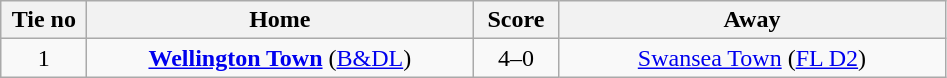<table class="wikitable" style="text-align:center">
<tr>
<th width=50>Tie no</th>
<th width=250>Home</th>
<th width=50>Score</th>
<th width=250>Away</th>
</tr>
<tr>
<td>1</td>
<td><strong><a href='#'>Wellington Town</a></strong> (<a href='#'>B&DL</a>)</td>
<td>4–0</td>
<td><a href='#'>Swansea Town</a> (<a href='#'>FL D2</a>)</td>
</tr>
</table>
